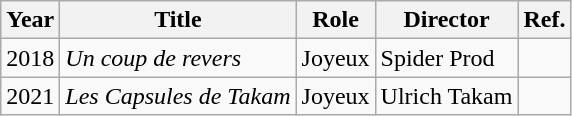<table class="wikitable sortable">
<tr>
<th>Year</th>
<th>Title</th>
<th>Role</th>
<th>Director</th>
<th class="unsortable">Ref.</th>
</tr>
<tr>
<td>2018</td>
<td><em>Un coup de revers</em></td>
<td>Joyeux</td>
<td>Spider Prod</td>
<td></td>
</tr>
<tr>
<td>2021</td>
<td><em>Les Capsules de Takam</em></td>
<td>Joyeux</td>
<td>Ulrich Takam</td>
<td></td>
</tr>
</table>
